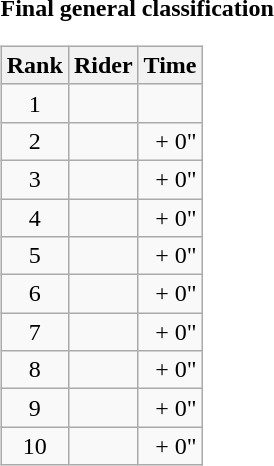<table>
<tr>
<td><strong>Final general classification</strong><br><table class="wikitable">
<tr>
<th scope="col">Rank</th>
<th scope="col">Rider</th>
<th scope="col">Time</th>
</tr>
<tr>
<td style="text-align:center;">1</td>
<td></td>
<td style="text-align:right;"></td>
</tr>
<tr>
<td style="text-align:center;">2</td>
<td></td>
<td style="text-align:right;">+ 0"</td>
</tr>
<tr>
<td style="text-align:center;">3</td>
<td></td>
<td style="text-align:right;">+ 0"</td>
</tr>
<tr>
<td style="text-align:center;">4</td>
<td></td>
<td style="text-align:right;">+ 0"</td>
</tr>
<tr>
<td style="text-align:center;">5</td>
<td></td>
<td style="text-align:right;">+ 0"</td>
</tr>
<tr>
<td style="text-align:center;">6</td>
<td></td>
<td style="text-align:right;">+ 0"</td>
</tr>
<tr>
<td style="text-align:center;">7</td>
<td></td>
<td style="text-align:right;">+ 0"</td>
</tr>
<tr>
<td style="text-align:center;">8</td>
<td></td>
<td style="text-align:right;">+ 0"</td>
</tr>
<tr>
<td style="text-align:center;">9</td>
<td></td>
<td style="text-align:right;">+ 0"</td>
</tr>
<tr>
<td style="text-align:center;">10</td>
<td></td>
<td style="text-align:right;">+ 0"</td>
</tr>
</table>
</td>
</tr>
</table>
